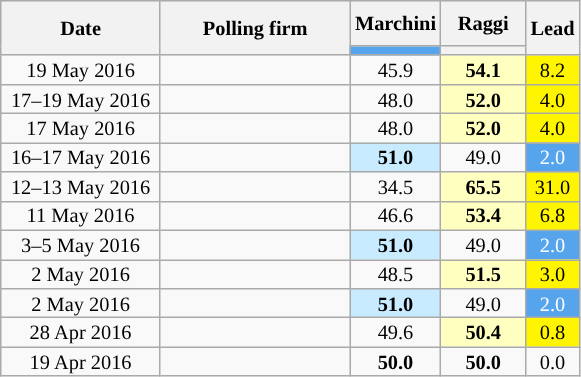<table class="wikitable collapsible" style="text-align:center;font-size:85%;line-height:13px">
<tr style="height:30px; background-color:#E9E9E9">
<th style="width:100px;" rowspan="2">Date</th>
<th style="width:120px;" rowspan="2">Polling firm</th>
<th style="width:50px;">Marchini</th>
<th style="width:50px;">Raggi</th>
<th style="width:25px;" rowspan="2">Lead</th>
</tr>
<tr>
<th style="background:#56A5EC;"></th>
<th style="background:"></th>
</tr>
<tr>
<td>19 May 2016</td>
<td></td>
<td>45.9</td>
<td style="background:#FFFFBF"><strong>54.1</strong></td>
<td style="background:#FFF500; color:black;">8.2</td>
</tr>
<tr>
<td>17–19 May 2016</td>
<td></td>
<td>48.0</td>
<td style="background:#FFFFBF"><strong>52.0</strong></td>
<td style="background:#FFF500; color:black;">4.0</td>
</tr>
<tr>
<td>17 May 2016</td>
<td></td>
<td>48.0</td>
<td style="background:#FFFFBF"><strong>52.0</strong></td>
<td style="background:#FFF500; color:black;">4.0</td>
</tr>
<tr>
<td>16–17 May 2016</td>
<td></td>
<td style="background:#C8EBFF"><strong>51.0</strong></td>
<td>49.0</td>
<td style="background:#56A5EC; color:white;">2.0</td>
</tr>
<tr>
<td>12–13 May 2016</td>
<td></td>
<td>34.5</td>
<td style="background:#FFFFBF"><strong>65.5</strong></td>
<td style="background:#FFF500; color:black;">31.0</td>
</tr>
<tr>
<td>11 May 2016</td>
<td></td>
<td>46.6</td>
<td style="background:#FFFFBF"><strong>53.4</strong></td>
<td style="background:#FFF500; color:black;">6.8</td>
</tr>
<tr>
<td>3–5 May 2016</td>
<td></td>
<td style="background:#C8EBFF"><strong>51.0</strong></td>
<td>49.0</td>
<td style="background:#56A5EC; color:white;">2.0</td>
</tr>
<tr>
<td>2 May 2016</td>
<td></td>
<td>48.5</td>
<td style="background:#FFFFBF"><strong>51.5</strong></td>
<td style="background:#FFF500; color:black;">3.0</td>
</tr>
<tr>
<td>2 May 2016</td>
<td></td>
<td style="background:#C8EBFF"><strong>51.0</strong></td>
<td>49.0</td>
<td style="background:#56A5EC; color:white;">2.0</td>
</tr>
<tr>
<td>28 Apr 2016</td>
<td></td>
<td>49.6</td>
<td style="background:#FFFFBF"><strong>50.4</strong></td>
<td style="background:#FFF500; color:black;">0.8</td>
</tr>
<tr>
<td>19 Apr 2016</td>
<td></td>
<td><strong>50.0</strong></td>
<td><strong>50.0</strong></td>
<td>0.0</td>
</tr>
</table>
